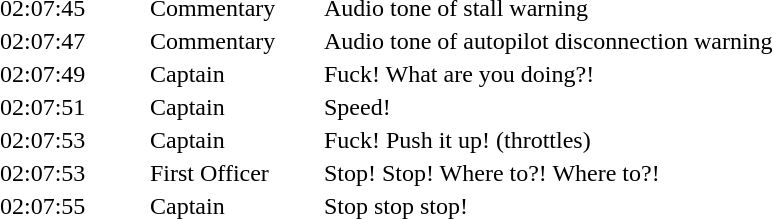<table align="center" style="border:none;" cellpadding="1">
<tr>
<th style="width:6.0em;"></th>
<th style="width:7.0em;"></th>
<th style="width:37.0em;"></th>
</tr>
<tr style="vertical-align:top;">
<td>02:07:45</td>
<td>Commentary</td>
<td>Audio tone of stall warning</td>
</tr>
<tr style="vertical-align:top;">
<td>02:07:47</td>
<td>Commentary</td>
<td>Audio tone of autopilot disconnection warning</td>
</tr>
<tr style="vertical-align:top;">
<td>02:07:49</td>
<td>Captain</td>
<td>Fuck! What are you doing?!</td>
</tr>
<tr style="vertical-align:top;">
<td>02:07:51</td>
<td>Captain</td>
<td>Speed!</td>
</tr>
<tr style="vertical-align:top;">
<td>02:07:53</td>
<td>Captain</td>
<td>Fuck! Push it up! (throttles)</td>
</tr>
<tr style="vertical-align:top;">
<td>02:07:53</td>
<td>First Officer</td>
<td>Stop! Stop! Where to?! Where to?!</td>
</tr>
<tr style="vertical-align:top;">
<td>02:07:55</td>
<td>Captain</td>
<td>Stop stop stop!</td>
</tr>
</table>
